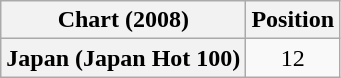<table class="wikitable plainrowheaders" style="text-align:center">
<tr>
<th scope="col">Chart (2008)</th>
<th scope="col">Position</th>
</tr>
<tr>
<th scope="row">Japan (Japan Hot 100)</th>
<td style="text-align:center;">12</td>
</tr>
</table>
